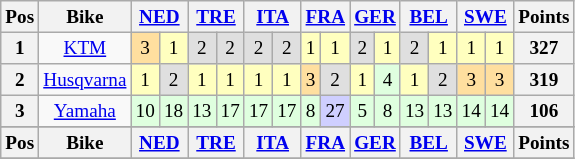<table class="wikitable" style="font-size: 80%; text-align:center">
<tr valign="top">
<th valign="middle">Pos</th>
<th valign="middle">Bike</th>
<th colspan=2><a href='#'>NED</a><br></th>
<th colspan=2><a href='#'>TRE</a><br></th>
<th colspan=2><a href='#'>ITA</a><br></th>
<th colspan=2><a href='#'>FRA</a><br></th>
<th colspan=2><a href='#'>GER</a><br></th>
<th colspan=2><a href='#'>BEL</a><br></th>
<th colspan=2><a href='#'>SWE</a><br></th>
<th valign="middle">Points</th>
</tr>
<tr>
<th>1</th>
<td><a href='#'>KTM</a></td>
<td style="background:#ffdf9f;">3</td>
<td style="background:#ffffbf;">1</td>
<td style="background:#dfdfdf;">2</td>
<td style="background:#dfdfdf;">2</td>
<td style="background:#dfdfdf;">2</td>
<td style="background:#dfdfdf;">2</td>
<td style="background:#ffffbf;">1</td>
<td style="background:#ffffbf;">1</td>
<td style="background:#dfdfdf;">2</td>
<td style="background:#ffffbf;">1</td>
<td style="background:#dfdfdf;">2</td>
<td style="background:#ffffbf;">1</td>
<td style="background:#ffffbf;">1</td>
<td style="background:#ffffbf;">1</td>
<th>327</th>
</tr>
<tr>
<th>2</th>
<td><a href='#'>Husqvarna</a></td>
<td style="background:#ffffbf;">1</td>
<td style="background:#dfdfdf;">2</td>
<td style="background:#ffffbf;">1</td>
<td style="background:#ffffbf;">1</td>
<td style="background:#ffffbf;">1</td>
<td style="background:#ffffbf;">1</td>
<td style="background:#ffdf9f;">3</td>
<td style="background:#dfdfdf;">2</td>
<td style="background:#ffffbf;">1</td>
<td style="background:#dfffdf;">4</td>
<td style="background:#ffffbf;">1</td>
<td style="background:#dfdfdf;">2</td>
<td style="background:#ffdf9f;">3</td>
<td style="background:#ffdf9f;">3</td>
<th>319</th>
</tr>
<tr>
<th>3</th>
<td><a href='#'>Yamaha</a></td>
<td style="background:#dfffdf;">10</td>
<td style="background:#dfffdf;">18</td>
<td style="background:#dfffdf;">13</td>
<td style="background:#dfffdf;">17</td>
<td style="background:#dfffdf;">17</td>
<td style="background:#dfffdf;">17</td>
<td style="background:#dfffdf;">8</td>
<td style="background:#cfcfff;">27</td>
<td style="background:#dfffdf;">5</td>
<td style="background:#dfffdf;">8</td>
<td style="background:#dfffdf;">13</td>
<td style="background:#dfffdf;">13</td>
<td style="background:#dfffdf;">14</td>
<td style="background:#dfffdf;">14</td>
<th>106</th>
</tr>
<tr>
</tr>
<tr valign="top">
<th valign="middle">Pos</th>
<th valign="middle">Bike</th>
<th colspan=2><a href='#'>NED</a><br></th>
<th colspan=2><a href='#'>TRE</a><br></th>
<th colspan=2><a href='#'>ITA</a><br></th>
<th colspan=2><a href='#'>FRA</a><br></th>
<th colspan=2><a href='#'>GER</a><br></th>
<th colspan=2><a href='#'>BEL</a><br></th>
<th colspan=2><a href='#'>SWE</a><br></th>
<th valign="middle">Points</th>
</tr>
<tr>
</tr>
</table>
